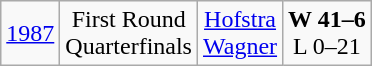<table class="wikitable" style="text-align:center">
<tr align="center">
<td><a href='#'>1987</a></td>
<td>First Round<br>Quarterfinals</td>
<td><a href='#'>Hofstra</a><br><a href='#'>Wagner</a></td>
<td><strong>W 41–6</strong><br>L 0–21</td>
</tr>
</table>
